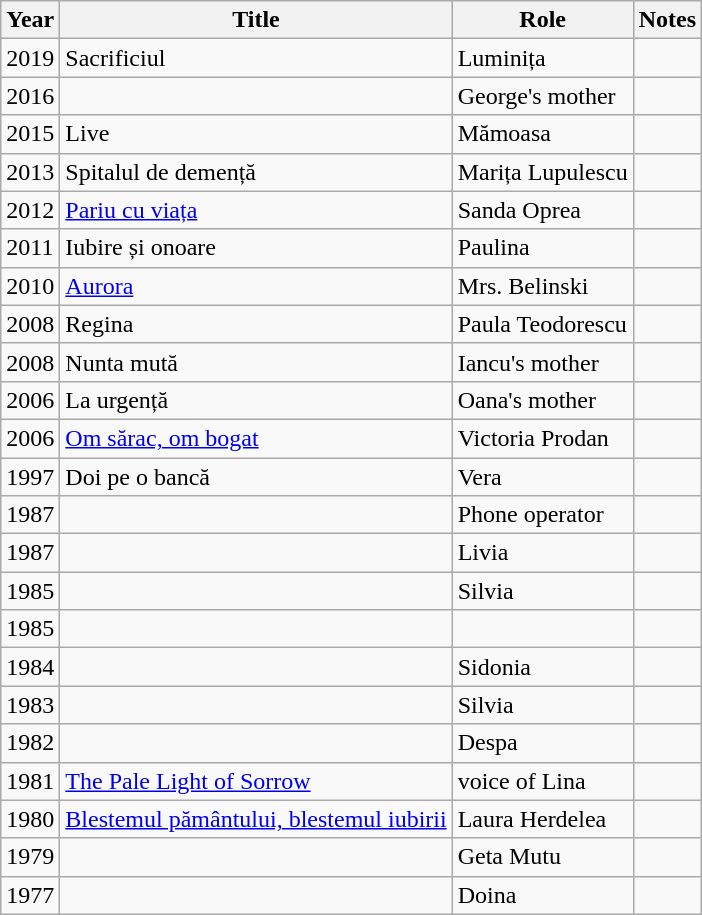<table class="wikitable sortable">
<tr>
<th>Year</th>
<th>Title</th>
<th>Role</th>
<th class="unsortable">Notes</th>
</tr>
<tr>
<td>2019</td>
<td>Sacrificiul</td>
<td>Luminița</td>
<td></td>
</tr>
<tr>
<td>2016</td>
<td></td>
<td>George's mother</td>
<td></td>
</tr>
<tr>
<td>2015</td>
<td>Live</td>
<td>Mămoasa</td>
<td></td>
</tr>
<tr>
<td>2013</td>
<td>Spitalul de demență</td>
<td>Marița Lupulescu</td>
<td></td>
</tr>
<tr>
<td>2012</td>
<td><a href='#'>Pariu cu viața</a></td>
<td>Sanda Oprea</td>
<td></td>
</tr>
<tr>
<td>2011</td>
<td>Iubire și onoare</td>
<td>Paulina</td>
<td></td>
</tr>
<tr>
<td>2010</td>
<td><a href='#'>Aurora</a></td>
<td>Mrs. Belinski</td>
<td></td>
</tr>
<tr>
<td>2008</td>
<td>Regina</td>
<td>Paula Teodorescu</td>
<td></td>
</tr>
<tr>
<td>2008</td>
<td>Nunta mută</td>
<td>Iancu's mother</td>
<td></td>
</tr>
<tr>
<td>2006</td>
<td>La urgență</td>
<td>Oana's mother</td>
<td></td>
</tr>
<tr>
<td>2006</td>
<td><a href='#'>Om sărac, om bogat</a></td>
<td>Victoria Prodan</td>
<td></td>
</tr>
<tr>
<td>1997</td>
<td>Doi pe o bancă</td>
<td>Vera</td>
<td></td>
</tr>
<tr>
<td>1987</td>
<td></td>
<td>Phone operator</td>
<td></td>
</tr>
<tr>
<td>1987</td>
<td></td>
<td>Livia</td>
<td></td>
</tr>
<tr>
<td>1985</td>
<td></td>
<td>Silvia</td>
<td></td>
</tr>
<tr>
<td>1985</td>
<td></td>
<td></td>
<td></td>
</tr>
<tr>
<td>1984</td>
<td></td>
<td>Sidonia</td>
<td></td>
</tr>
<tr>
<td>1983</td>
<td></td>
<td>Silvia</td>
<td></td>
</tr>
<tr>
<td>1982</td>
<td></td>
<td>Despa</td>
<td></td>
</tr>
<tr>
<td>1981</td>
<td><a href='#'>The Pale Light of Sorrow</a></td>
<td>voice of Lina</td>
<td></td>
</tr>
<tr>
<td>1980</td>
<td><a href='#'>Blestemul pământului, blestemul iubirii</a></td>
<td>Laura Herdelea</td>
<td></td>
</tr>
<tr>
<td>1979</td>
<td></td>
<td>Geta Mutu</td>
<td></td>
</tr>
<tr>
<td>1977</td>
<td></td>
<td>Doina</td>
<td></td>
</tr>
</table>
